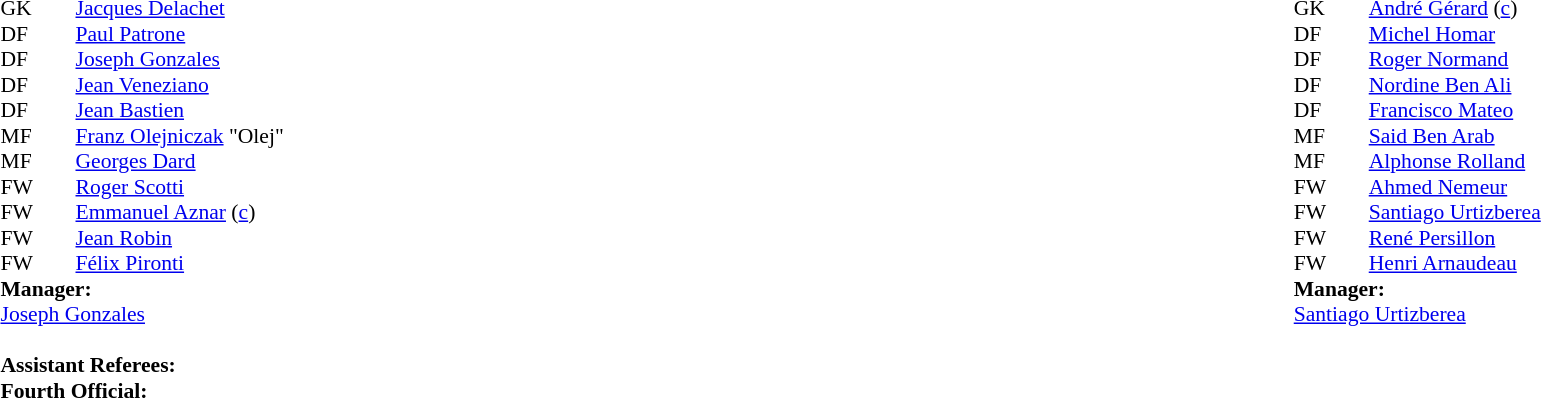<table width=100%>
<tr>
<td valign="top" width="50%"><br><table style=font-size:90% cellspacing=0 cellpadding=0>
<tr>
<td colspan="4"></td>
</tr>
<tr>
<th width=25></th>
<th width=25></th>
</tr>
<tr>
<td>GK</td>
<td><strong></strong></td>
<td> <a href='#'>Jacques Delachet</a></td>
</tr>
<tr>
<td>DF</td>
<td><strong></strong></td>
<td> <a href='#'>Paul Patrone</a></td>
</tr>
<tr>
<td>DF</td>
<td><strong></strong></td>
<td> <a href='#'>Joseph Gonzales</a></td>
</tr>
<tr>
<td>DF</td>
<td><strong></strong></td>
<td> <a href='#'>Jean Veneziano</a></td>
</tr>
<tr>
<td>DF</td>
<td><strong></strong></td>
<td> <a href='#'>Jean Bastien</a></td>
</tr>
<tr>
<td>MF</td>
<td><strong></strong></td>
<td> <a href='#'>Franz Olejniczak</a> "Olej"</td>
</tr>
<tr>
<td>MF</td>
<td><strong></strong></td>
<td> <a href='#'>Georges Dard</a></td>
</tr>
<tr>
<td>FW</td>
<td><strong></strong></td>
<td> <a href='#'>Roger Scotti</a></td>
</tr>
<tr>
<td>FW</td>
<td><strong></strong></td>
<td> <a href='#'>Emmanuel Aznar</a> (<a href='#'>c</a>)</td>
</tr>
<tr>
<td>FW</td>
<td><strong></strong></td>
<td> <a href='#'>Jean Robin</a></td>
</tr>
<tr>
<td>FW</td>
<td><strong></strong></td>
<td> <a href='#'>Félix Pironti</a></td>
</tr>
<tr>
<td colspan=3><strong>Manager:</strong></td>
</tr>
<tr>
<td colspan=4> <a href='#'>Joseph Gonzales</a><br><br><strong>Assistant Referees:</strong><br>
<strong>Fourth Official:</strong><br></td>
</tr>
</table>
</td>
<td valign="top" width="50%"><br><table style="font-size: 90%" cellspacing="0" cellpadding="0" align=center>
<tr>
<td colspan="4"></td>
</tr>
<tr>
<th width=25></th>
<th width=25></th>
</tr>
<tr>
<td>GK</td>
<td><strong></strong></td>
<td> <a href='#'>André Gérard</a> (<a href='#'>c</a>)</td>
</tr>
<tr>
<td>DF</td>
<td><strong></strong></td>
<td> <a href='#'>Michel Homar</a></td>
</tr>
<tr>
<td>DF</td>
<td><strong></strong></td>
<td> <a href='#'>Roger Normand</a></td>
</tr>
<tr>
<td>DF</td>
<td><strong></strong></td>
<td> <a href='#'>Nordine Ben Ali</a></td>
</tr>
<tr>
<td>DF</td>
<td><strong></strong></td>
<td> <a href='#'>Francisco Mateo</a></td>
</tr>
<tr>
<td>MF</td>
<td><strong></strong></td>
<td> <a href='#'>Said Ben Arab</a></td>
</tr>
<tr>
<td>MF</td>
<td><strong></strong></td>
<td> <a href='#'>Alphonse Rolland</a></td>
</tr>
<tr>
<td>FW</td>
<td><strong></strong></td>
<td> <a href='#'>Ahmed Nemeur</a></td>
</tr>
<tr>
<td>FW</td>
<td><strong></strong></td>
<td> <a href='#'>Santiago Urtizberea</a></td>
</tr>
<tr>
<td>FW</td>
<td><strong></strong></td>
<td> <a href='#'>René Persillon</a></td>
</tr>
<tr>
<td>FW</td>
<td><strong></strong></td>
<td> <a href='#'>Henri Arnaudeau</a></td>
</tr>
<tr>
<td colspan=3><strong>Manager:</strong></td>
</tr>
<tr>
<td colspan=4> <a href='#'>Santiago Urtizberea</a></td>
</tr>
</table>
</td>
</tr>
</table>
